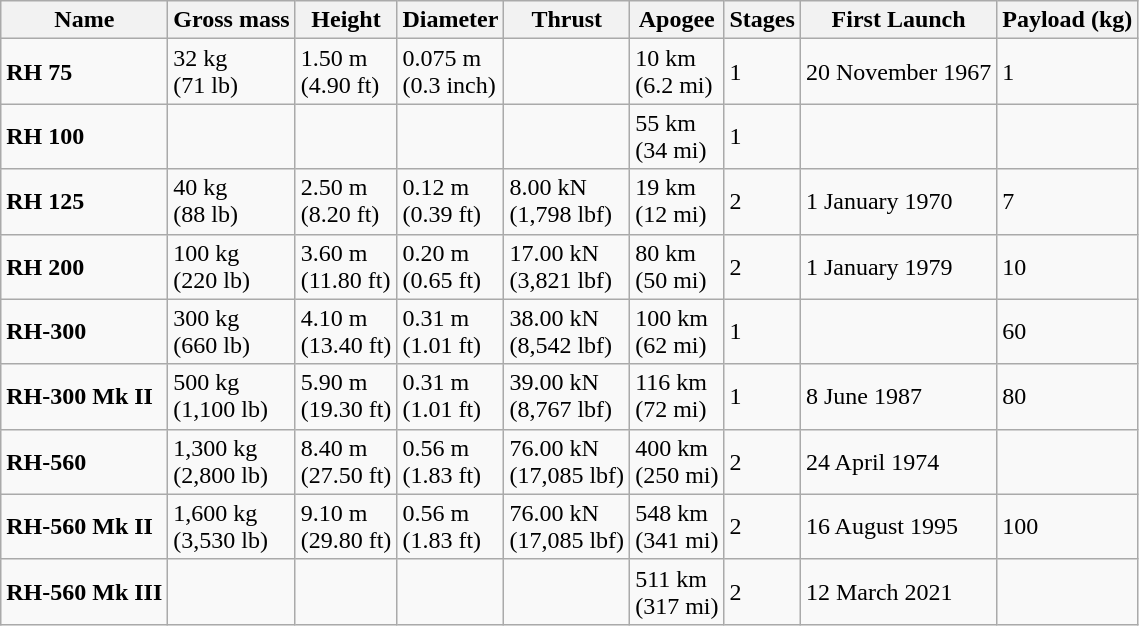<table class="wikitable sortable">
<tr>
<th>Name</th>
<th>Gross mass</th>
<th>Height</th>
<th>Diameter</th>
<th>Thrust</th>
<th>Apogee</th>
<th>Stages</th>
<th>First Launch</th>
<th>Payload (kg)</th>
</tr>
<tr>
<td><strong>RH 75</strong></td>
<td>32 kg<br>(71 lb)</td>
<td>1.50 m<br>(4.90 ft)</td>
<td>0.075 m<br>(0.3 inch)</td>
<td></td>
<td>10 km<br>(6.2 mi)</td>
<td>1</td>
<td>20 November 1967</td>
<td>1</td>
</tr>
<tr>
<td><strong>RH 100</strong></td>
<td></td>
<td></td>
<td></td>
<td></td>
<td>55 km<br>(34 mi)</td>
<td>1</td>
<td></td>
<td></td>
</tr>
<tr>
<td><strong>RH 125</strong></td>
<td>40 kg<br>(88 lb)</td>
<td>2.50 m<br>(8.20 ft)</td>
<td>0.12 m<br>(0.39 ft)</td>
<td>8.00 kN<br>(1,798 lbf)</td>
<td>19 km<br>(12 mi)</td>
<td>2</td>
<td>1 January 1970</td>
<td>7</td>
</tr>
<tr>
<td><strong>RH 200</strong></td>
<td>100 kg<br>(220 lb)</td>
<td>3.60 m<br>(11.80 ft)</td>
<td>0.20 m<br>(0.65 ft)</td>
<td>17.00 kN<br>(3,821 lbf)</td>
<td>80 km<br>(50 mi)</td>
<td>2</td>
<td>1 January 1979</td>
<td>10</td>
</tr>
<tr>
<td><strong>RH-300</strong></td>
<td>300 kg<br>(660 lb)</td>
<td>4.10 m<br>(13.40 ft)</td>
<td>0.31 m<br>(1.01 ft)</td>
<td>38.00 kN<br>(8,542 lbf)</td>
<td>100 km<br>(62 mi)</td>
<td>1</td>
<td></td>
<td>60</td>
</tr>
<tr>
<td><strong>RH-300 Mk II</strong></td>
<td>500 kg<br>(1,100 lb)</td>
<td>5.90 m<br>(19.30 ft)</td>
<td>0.31 m<br>(1.01 ft)</td>
<td>39.00 kN<br>(8,767 lbf)</td>
<td>116 km<br>(72 mi)</td>
<td>1</td>
<td>8 June 1987</td>
<td>80</td>
</tr>
<tr>
<td><strong>RH-560</strong></td>
<td>1,300 kg<br>(2,800 lb)</td>
<td>8.40 m<br>(27.50 ft)</td>
<td>0.56 m<br>(1.83 ft)</td>
<td>76.00 kN<br>(17,085 lbf)</td>
<td>400 km<br>(250 mi)</td>
<td>2</td>
<td>24 April 1974</td>
<td></td>
</tr>
<tr>
<td><strong>RH-560 Mk II</strong></td>
<td>1,600 kg<br>(3,530 lb)</td>
<td>9.10 m<br>(29.80 ft)</td>
<td>0.56 m<br>(1.83 ft)</td>
<td>76.00 kN<br>(17,085 lbf)</td>
<td>548 km<br>(341 mi)</td>
<td>2</td>
<td>16 August 1995</td>
<td>100</td>
</tr>
<tr>
<td><strong>RH-560 Mk III</strong></td>
<td></td>
<td></td>
<td></td>
<td></td>
<td>511 km<br>(317 mi)</td>
<td>2</td>
<td>12 March 2021</td>
<td></td>
</tr>
</table>
